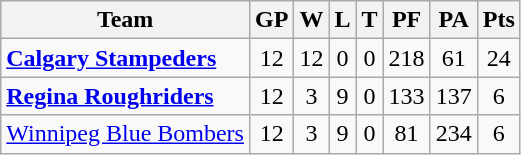<table class="wikitable">
<tr>
<th>Team</th>
<th>GP</th>
<th>W</th>
<th>L</th>
<th>T</th>
<th>PF</th>
<th>PA</th>
<th>Pts</th>
</tr>
<tr align="center">
<td align="left"><strong><a href='#'>Calgary Stampeders</a></strong></td>
<td>12</td>
<td>12</td>
<td>0</td>
<td>0</td>
<td>218</td>
<td>61</td>
<td>24</td>
</tr>
<tr align="center">
<td align="left"><strong><a href='#'>Regina Roughriders</a></strong></td>
<td>12</td>
<td>3</td>
<td>9</td>
<td>0</td>
<td>133</td>
<td>137</td>
<td>6</td>
</tr>
<tr align="center">
<td align="left"><a href='#'>Winnipeg Blue Bombers</a></td>
<td>12</td>
<td>3</td>
<td>9</td>
<td>0</td>
<td>81</td>
<td>234</td>
<td>6</td>
</tr>
</table>
